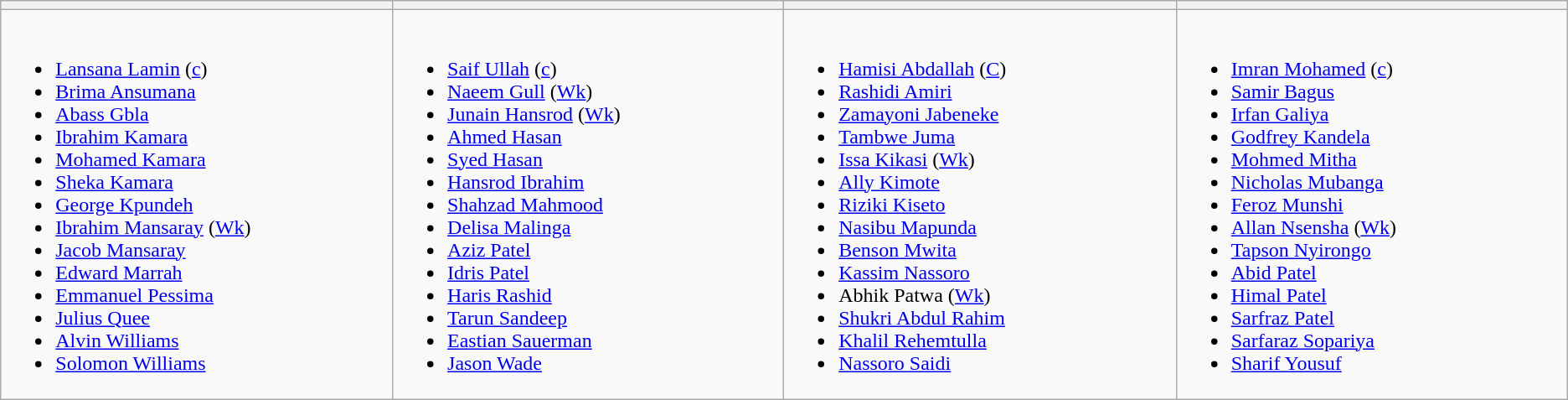<table class="wikitable">
<tr>
<th width=330></th>
<th width=330></th>
<th width=330></th>
<th width=330></th>
</tr>
<tr>
<td valign=top><br><ul><li><a href='#'>Lansana Lamin</a> (<a href='#'>c</a>)</li><li><a href='#'>Brima Ansumana</a></li><li><a href='#'>Abass Gbla</a></li><li><a href='#'>Ibrahim Kamara</a></li><li><a href='#'>Mohamed Kamara</a></li><li><a href='#'>Sheka Kamara</a></li><li><a href='#'>George Kpundeh</a></li><li><a href='#'>Ibrahim Mansaray</a> (<a href='#'>Wk</a>)</li><li><a href='#'>Jacob Mansaray</a></li><li><a href='#'>Edward Marrah</a></li><li><a href='#'>Emmanuel Pessima</a></li><li><a href='#'>Julius Quee</a></li><li><a href='#'>Alvin Williams</a></li><li><a href='#'>Solomon Williams</a></li></ul></td>
<td valign=top><br><ul><li><a href='#'>Saif Ullah</a> (<a href='#'>c</a>)</li><li><a href='#'>Naeem Gull</a> (<a href='#'>Wk</a>)</li><li><a href='#'>Junain Hansrod</a> (<a href='#'>Wk</a>)</li><li><a href='#'>Ahmed Hasan</a></li><li><a href='#'>Syed Hasan</a></li><li><a href='#'>Hansrod Ibrahim</a></li><li><a href='#'>Shahzad Mahmood</a></li><li><a href='#'>Delisa Malinga</a></li><li><a href='#'>Aziz Patel</a></li><li><a href='#'>Idris Patel</a></li><li><a href='#'>Haris Rashid</a></li><li><a href='#'>Tarun Sandeep</a></li><li><a href='#'>Eastian Sauerman</a></li><li><a href='#'>Jason Wade</a></li></ul></td>
<td valign=top><br><ul><li><a href='#'>Hamisi Abdallah</a> (<a href='#'>C</a>)</li><li><a href='#'>Rashidi Amiri</a></li><li><a href='#'>Zamayoni Jabeneke</a></li><li><a href='#'>Tambwe Juma</a></li><li><a href='#'>Issa Kikasi</a> (<a href='#'>Wk</a>)</li><li><a href='#'>Ally Kimote</a></li><li><a href='#'>Riziki Kiseto</a></li><li><a href='#'>Nasibu Mapunda</a></li><li><a href='#'>Benson Mwita</a></li><li><a href='#'>Kassim Nassoro</a></li><li>Abhik Patwa (<a href='#'>Wk</a>)</li><li><a href='#'>Shukri Abdul Rahim</a></li><li><a href='#'>Khalil Rehemtulla</a></li><li><a href='#'>Nassoro Saidi</a></li></ul></td>
<td valign=top><br><ul><li><a href='#'>Imran Mohamed</a> (<a href='#'>c</a>)</li><li><a href='#'>Samir Bagus</a></li><li><a href='#'>Irfan Galiya</a></li><li><a href='#'>Godfrey Kandela</a></li><li><a href='#'>Mohmed Mitha</a></li><li><a href='#'>Nicholas Mubanga</a></li><li><a href='#'>Feroz Munshi</a></li><li><a href='#'>Allan Nsensha</a> (<a href='#'>Wk</a>)</li><li><a href='#'>Tapson Nyirongo</a></li><li><a href='#'>Abid Patel</a></li><li><a href='#'>Himal Patel</a></li><li><a href='#'>Sarfraz Patel</a></li><li><a href='#'>Sarfaraz Sopariya</a></li><li><a href='#'>Sharif Yousuf</a></li></ul></td>
</tr>
</table>
